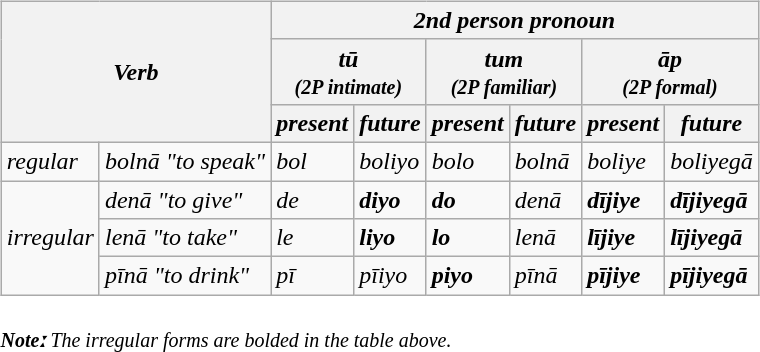<table>
<tr>
<td><br><table class="wikitable">
<tr>
<th colspan="2" rowspan="3"><em>Verb</em></th>
<th colspan="6"><em>2nd person pronoun</em></th>
</tr>
<tr>
<th colspan="2"><em>tū</em><br><em><small>(2P intimate)</small></em></th>
<th colspan="2"><em>tum</em><br><em><small>(2P familiar)</small></em></th>
<th colspan="2"><em>āp</em><br><small><em>(2P formal)</em></small></th>
</tr>
<tr>
<th><em>present</em></th>
<th><em>future</em></th>
<th><em>present</em></th>
<th><em>future</em></th>
<th><em>present</em></th>
<th><em>future</em></th>
</tr>
<tr>
<td><em>regular</em></td>
<td><em>bolnā "to speak"</em></td>
<td><em>bol</em></td>
<td><em>boliyo</em></td>
<td><em>bolo</em></td>
<td><em>bolnā</em></td>
<td><em>boliye</em></td>
<td><em>boliyegā</em></td>
</tr>
<tr>
<td rowspan="3"><em>irregular</em></td>
<td><em>denā "to give"</em></td>
<td><em>de</em></td>
<td><strong><em>diyo</em></strong></td>
<td><strong><em>do</em></strong></td>
<td><em>denā</em></td>
<td><strong><em>dījiye</em></strong></td>
<td><strong><em>dījiyegā</em></strong></td>
</tr>
<tr>
<td><em>lenā "to take"</em></td>
<td><em>le</em></td>
<td><strong><em>liyo</em></strong></td>
<td><strong><em>lo</em></strong></td>
<td><em>lenā</em></td>
<td><strong><em>lījiye</em></strong></td>
<td><strong><em>lījiyegā</em></strong></td>
</tr>
<tr>
<td><em>pīnā "to drink"</em></td>
<td><em>pī</em></td>
<td><em>pīiyo</em></td>
<td><strong><em>piyo</em></strong></td>
<td><em>pīnā</em></td>
<td><strong><em>pījiye</em></strong></td>
<td><strong><em>pījiyegā</em></strong></td>
</tr>
</table>
</td>
</tr>
<tr>
<td><em><small><strong>Noteː</strong> The irregular forms are bolded in the table above.</small></em></td>
</tr>
</table>
